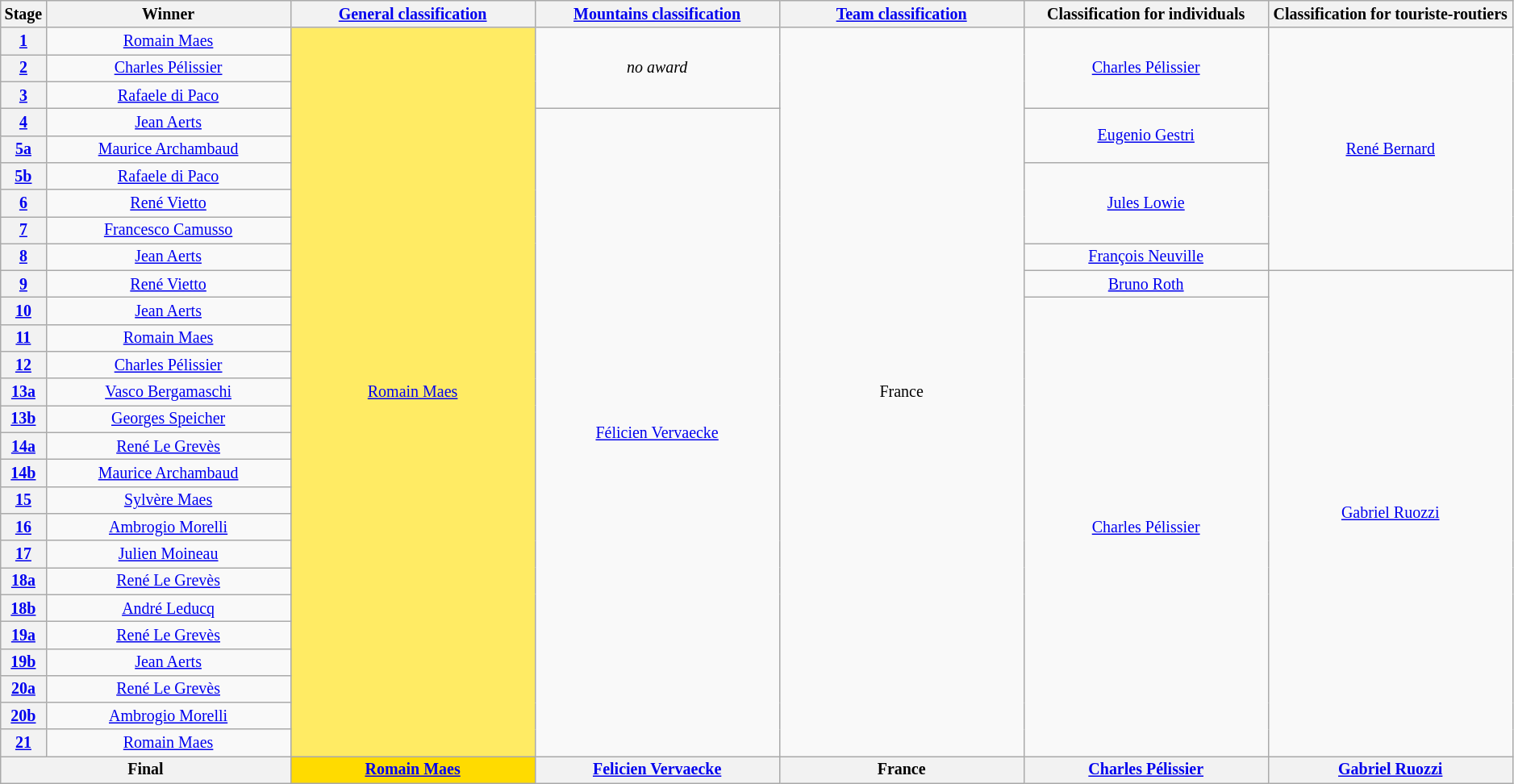<table class="wikitable" style="text-align:center; font-size:smaller; clear:both;">
<tr>
<th scope="col" style="width:1%;">Stage</th>
<th scope="col" style="width:16%;">Winner</th>
<th scope="col" style="width:16%;"><a href='#'>General classification</a><br></th>
<th scope="col" style="width:16%;"><a href='#'>Mountains classification</a></th>
<th scope="col" style="width:16%;"><a href='#'>Team classification</a></th>
<th scope="col" style="width:16%;">Classification for individuals</th>
<th scope="col" style="width:16%;">Classification for touriste-routiers</th>
</tr>
<tr>
<th scope="row"><a href='#'>1</a></th>
<td><a href='#'>Romain Maes</a></td>
<td style="background:#FFEB64;" rowspan="27"><a href='#'>Romain Maes</a></td>
<td rowspan="3"><em>no award</em></td>
<td rowspan="27">France</td>
<td rowspan="3"><a href='#'>Charles Pélissier</a></td>
<td rowspan="9"><a href='#'>René Bernard</a></td>
</tr>
<tr>
<th scope="row"><a href='#'>2</a></th>
<td><a href='#'>Charles Pélissier</a></td>
</tr>
<tr>
<th scope="row"><a href='#'>3</a></th>
<td><a href='#'>Rafaele di Paco</a></td>
</tr>
<tr>
<th scope="row"><a href='#'>4</a></th>
<td><a href='#'>Jean Aerts</a></td>
<td rowspan="24"><a href='#'>Félicien Vervaecke</a></td>
<td rowspan="2"><a href='#'>Eugenio Gestri</a></td>
</tr>
<tr>
<th scope="row"><a href='#'>5a</a></th>
<td><a href='#'>Maurice Archambaud</a></td>
</tr>
<tr>
<th scope="row"><a href='#'>5b</a></th>
<td><a href='#'>Rafaele di Paco</a></td>
<td rowspan="3"><a href='#'>Jules Lowie</a></td>
</tr>
<tr>
<th scope="row"><a href='#'>6</a></th>
<td><a href='#'>René Vietto</a></td>
</tr>
<tr>
<th scope="row"><a href='#'>7</a></th>
<td><a href='#'>Francesco Camusso</a></td>
</tr>
<tr>
<th scope="row"><a href='#'>8</a></th>
<td><a href='#'>Jean Aerts</a></td>
<td><a href='#'>François Neuville</a></td>
</tr>
<tr>
<th scope="row"><a href='#'>9</a></th>
<td><a href='#'>René Vietto</a></td>
<td><a href='#'>Bruno Roth</a></td>
<td rowspan="18"><a href='#'>Gabriel Ruozzi</a></td>
</tr>
<tr>
<th scope="row"><a href='#'>10</a></th>
<td><a href='#'>Jean Aerts</a></td>
<td rowspan="17"><a href='#'>Charles Pélissier</a></td>
</tr>
<tr>
<th scope="row"><a href='#'>11</a></th>
<td><a href='#'>Romain Maes</a></td>
</tr>
<tr>
<th scope="row"><a href='#'>12</a></th>
<td><a href='#'>Charles Pélissier</a></td>
</tr>
<tr>
<th scope="row"><a href='#'>13a</a></th>
<td><a href='#'>Vasco Bergamaschi</a></td>
</tr>
<tr>
<th scope="row"><a href='#'>13b</a></th>
<td><a href='#'>Georges Speicher</a></td>
</tr>
<tr>
<th scope="row"><a href='#'>14a</a></th>
<td><a href='#'>René Le Grevès</a></td>
</tr>
<tr>
<th scope="row"><a href='#'>14b</a></th>
<td><a href='#'>Maurice Archambaud</a></td>
</tr>
<tr>
<th scope="row"><a href='#'>15</a></th>
<td><a href='#'>Sylvère Maes</a></td>
</tr>
<tr>
<th scope="row"><a href='#'>16</a></th>
<td><a href='#'>Ambrogio Morelli</a></td>
</tr>
<tr>
<th scope="row"><a href='#'>17</a></th>
<td><a href='#'>Julien Moineau</a></td>
</tr>
<tr>
<th scope="row"><a href='#'>18a</a></th>
<td><a href='#'>René Le Grevès</a></td>
</tr>
<tr>
<th scope="row"><a href='#'>18b</a></th>
<td><a href='#'>André Leducq</a></td>
</tr>
<tr>
<th scope="row"><a href='#'>19a</a></th>
<td><a href='#'>René Le Grevès</a></td>
</tr>
<tr>
<th scope="row"><a href='#'>19b</a></th>
<td><a href='#'>Jean Aerts</a></td>
</tr>
<tr>
<th scope="row"><a href='#'>20a</a></th>
<td><a href='#'>René Le Grevès</a></td>
</tr>
<tr>
<th scope="row"><a href='#'>20b</a></th>
<td><a href='#'>Ambrogio Morelli</a></td>
</tr>
<tr>
<th scope="row"><a href='#'>21</a></th>
<td><a href='#'>Romain Maes</a></td>
</tr>
<tr>
<th colspan="2">Final</th>
<th style="background:#FFDB00;"><a href='#'>Romain Maes</a></th>
<th><a href='#'>Felicien Vervaecke</a></th>
<th>France</th>
<th><a href='#'>Charles Pélissier</a></th>
<th><a href='#'>Gabriel Ruozzi</a></th>
</tr>
</table>
